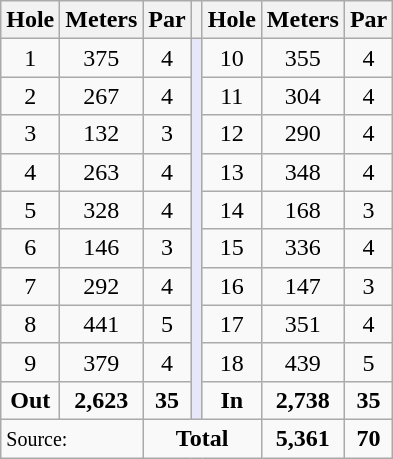<table class="wikitable" style="text-align:center; font-size:100%;">
<tr>
<th>Hole</th>
<th>Meters</th>
<th>Par</th>
<th></th>
<th>Hole</th>
<th>Meters</th>
<th>Par</th>
</tr>
<tr>
<td>1</td>
<td>375</td>
<td>4</td>
<td rowspan="10" style="background:#E6E8FA;"></td>
<td>10</td>
<td>355</td>
<td>4</td>
</tr>
<tr>
<td>2</td>
<td>267</td>
<td>4</td>
<td>11</td>
<td>304</td>
<td>4</td>
</tr>
<tr>
<td>3</td>
<td>132</td>
<td>3</td>
<td>12</td>
<td>290</td>
<td>4</td>
</tr>
<tr>
<td>4</td>
<td>263</td>
<td>4</td>
<td>13</td>
<td>348</td>
<td>4</td>
</tr>
<tr>
<td>5</td>
<td>328</td>
<td>4</td>
<td>14</td>
<td>168</td>
<td>3</td>
</tr>
<tr>
<td>6</td>
<td>146</td>
<td>3</td>
<td>15</td>
<td>336</td>
<td>4</td>
</tr>
<tr>
<td>7</td>
<td>292</td>
<td>4</td>
<td>16</td>
<td>147</td>
<td>3</td>
</tr>
<tr>
<td>8</td>
<td>441</td>
<td>5</td>
<td>17</td>
<td>351</td>
<td>4</td>
</tr>
<tr>
<td>9</td>
<td>379</td>
<td>4</td>
<td>18</td>
<td>439</td>
<td>5</td>
</tr>
<tr>
<td><strong>Out</strong></td>
<td><strong>2,623</strong></td>
<td><strong>35</strong></td>
<td><strong>In</strong></td>
<td><strong>2,738</strong></td>
<td><strong>35</strong></td>
</tr>
<tr>
<td colspan="2" align="left"><small>Source:</small></td>
<td colspan="3"><strong>Total</strong></td>
<td><strong>5,361</strong></td>
<td><strong>70</strong></td>
</tr>
</table>
